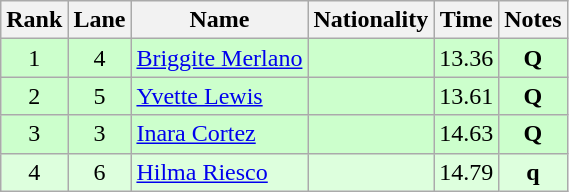<table class="wikitable sortable" style="text-align:center">
<tr>
<th>Rank</th>
<th>Lane</th>
<th>Name</th>
<th>Nationality</th>
<th>Time</th>
<th>Notes</th>
</tr>
<tr bgcolor=ccffcc>
<td>1</td>
<td>4</td>
<td align=left><a href='#'>Briggite Merlano</a></td>
<td align=left></td>
<td>13.36</td>
<td><strong>Q</strong></td>
</tr>
<tr bgcolor=ccffcc>
<td>2</td>
<td>5</td>
<td align=left><a href='#'>Yvette Lewis</a></td>
<td align=left></td>
<td>13.61</td>
<td><strong>Q</strong></td>
</tr>
<tr bgcolor=ccffcc>
<td>3</td>
<td>3</td>
<td align=left><a href='#'>Inara Cortez</a></td>
<td align=left></td>
<td>14.63</td>
<td><strong>Q</strong></td>
</tr>
<tr bgcolor=ddffdd>
<td>4</td>
<td>6</td>
<td align=left><a href='#'>Hilma Riesco</a></td>
<td align=left></td>
<td>14.79</td>
<td><strong>q</strong></td>
</tr>
</table>
